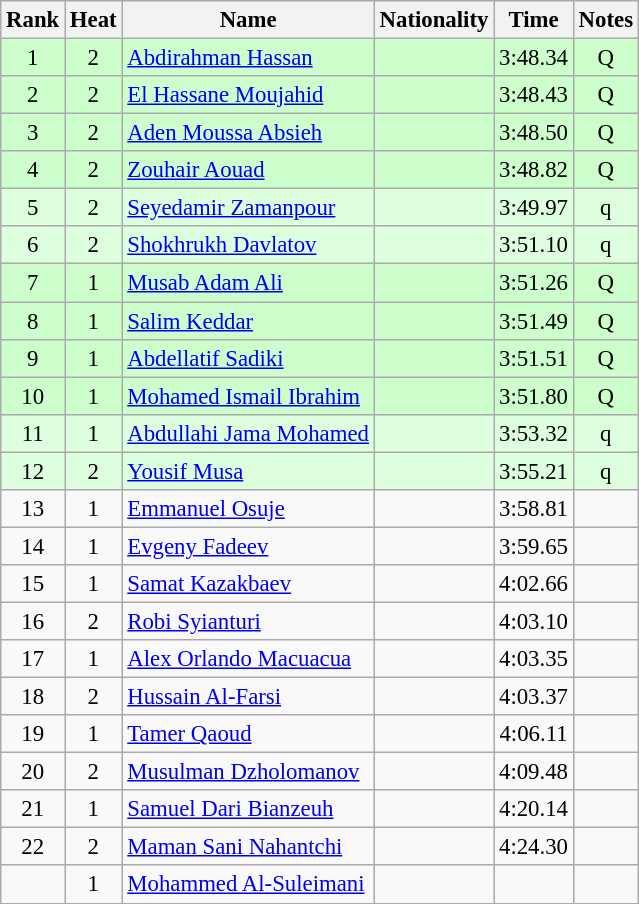<table class="wikitable sortable" style="text-align:center;font-size:95%">
<tr>
<th>Rank</th>
<th>Heat</th>
<th>Name</th>
<th>Nationality</th>
<th>Time</th>
<th>Notes</th>
</tr>
<tr bgcolor=ccffcc>
<td>1</td>
<td>2</td>
<td align=left><a href='#'>Abdirahman Hassan</a></td>
<td align=left></td>
<td>3:48.34</td>
<td>Q</td>
</tr>
<tr bgcolor=ccffcc>
<td>2</td>
<td>2</td>
<td align=left><a href='#'>El Hassane Moujahid</a></td>
<td align=left></td>
<td>3:48.43</td>
<td>Q</td>
</tr>
<tr bgcolor=ccffcc>
<td>3</td>
<td>2</td>
<td align=left><a href='#'>Aden Moussa Absieh</a></td>
<td align=left></td>
<td>3:48.50</td>
<td>Q</td>
</tr>
<tr bgcolor=ccffcc>
<td>4</td>
<td>2</td>
<td align=left><a href='#'>Zouhair Aouad</a></td>
<td align=left></td>
<td>3:48.82</td>
<td>Q</td>
</tr>
<tr bgcolor=ddffdd>
<td>5</td>
<td>2</td>
<td align=left><a href='#'>Seyedamir Zamanpour</a></td>
<td align=left></td>
<td>3:49.97</td>
<td>q</td>
</tr>
<tr bgcolor=ddffdd>
<td>6</td>
<td>2</td>
<td align=left><a href='#'>Shokhrukh Davlatov</a></td>
<td align=left></td>
<td>3:51.10</td>
<td>q</td>
</tr>
<tr bgcolor=ccffcc>
<td>7</td>
<td>1</td>
<td align=left><a href='#'>Musab Adam Ali</a></td>
<td align=left></td>
<td>3:51.26</td>
<td>Q</td>
</tr>
<tr bgcolor=ccffcc>
<td>8</td>
<td>1</td>
<td align=left><a href='#'>Salim Keddar</a></td>
<td align=left></td>
<td>3:51.49</td>
<td>Q</td>
</tr>
<tr bgcolor=ccffcc>
<td>9</td>
<td>1</td>
<td align=left><a href='#'>Abdellatif Sadiki</a></td>
<td align=left></td>
<td>3:51.51</td>
<td>Q</td>
</tr>
<tr bgcolor=ccffcc>
<td>10</td>
<td>1</td>
<td align=left><a href='#'>Mohamed Ismail Ibrahim</a></td>
<td align=left></td>
<td>3:51.80</td>
<td>Q</td>
</tr>
<tr bgcolor=ddffdd>
<td>11</td>
<td>1</td>
<td align=left><a href='#'>Abdullahi Jama Mohamed</a></td>
<td align=left></td>
<td>3:53.32</td>
<td>q</td>
</tr>
<tr bgcolor=ddffdd>
<td>12</td>
<td>2</td>
<td align=left><a href='#'>Yousif Musa</a></td>
<td align=left></td>
<td>3:55.21</td>
<td>q</td>
</tr>
<tr>
<td>13</td>
<td>1</td>
<td align=left><a href='#'>Emmanuel Osuje</a></td>
<td align=left></td>
<td>3:58.81</td>
<td></td>
</tr>
<tr>
<td>14</td>
<td>1</td>
<td align=left><a href='#'>Evgeny Fadeev</a></td>
<td align=left></td>
<td>3:59.65</td>
<td></td>
</tr>
<tr>
<td>15</td>
<td>1</td>
<td align=left><a href='#'>Samat Kazakbaev</a></td>
<td align=left></td>
<td>4:02.66</td>
<td></td>
</tr>
<tr>
<td>16</td>
<td>2</td>
<td align=left><a href='#'>Robi Syianturi</a></td>
<td align=left></td>
<td>4:03.10</td>
<td></td>
</tr>
<tr>
<td>17</td>
<td>1</td>
<td align=left><a href='#'>Alex Orlando Macuacua</a></td>
<td align=left></td>
<td>4:03.35</td>
<td></td>
</tr>
<tr>
<td>18</td>
<td>2</td>
<td align=left><a href='#'>Hussain Al-Farsi</a></td>
<td align=left></td>
<td>4:03.37</td>
<td></td>
</tr>
<tr>
<td>19</td>
<td>1</td>
<td align=left><a href='#'>Tamer Qaoud</a></td>
<td align=left></td>
<td>4:06.11</td>
<td></td>
</tr>
<tr>
<td>20</td>
<td>2</td>
<td align=left><a href='#'>Musulman Dzholomanov</a></td>
<td align=left></td>
<td>4:09.48</td>
<td></td>
</tr>
<tr>
<td>21</td>
<td>1</td>
<td align=left><a href='#'>Samuel Dari Bianzeuh</a></td>
<td align=left></td>
<td>4:20.14</td>
<td></td>
</tr>
<tr>
<td>22</td>
<td>2</td>
<td align=left><a href='#'>Maman Sani Nahantchi</a></td>
<td align=left></td>
<td>4:24.30</td>
<td></td>
</tr>
<tr>
<td></td>
<td>1</td>
<td align=left><a href='#'>Mohammed Al-Suleimani</a></td>
<td align=left></td>
<td></td>
<td></td>
</tr>
</table>
